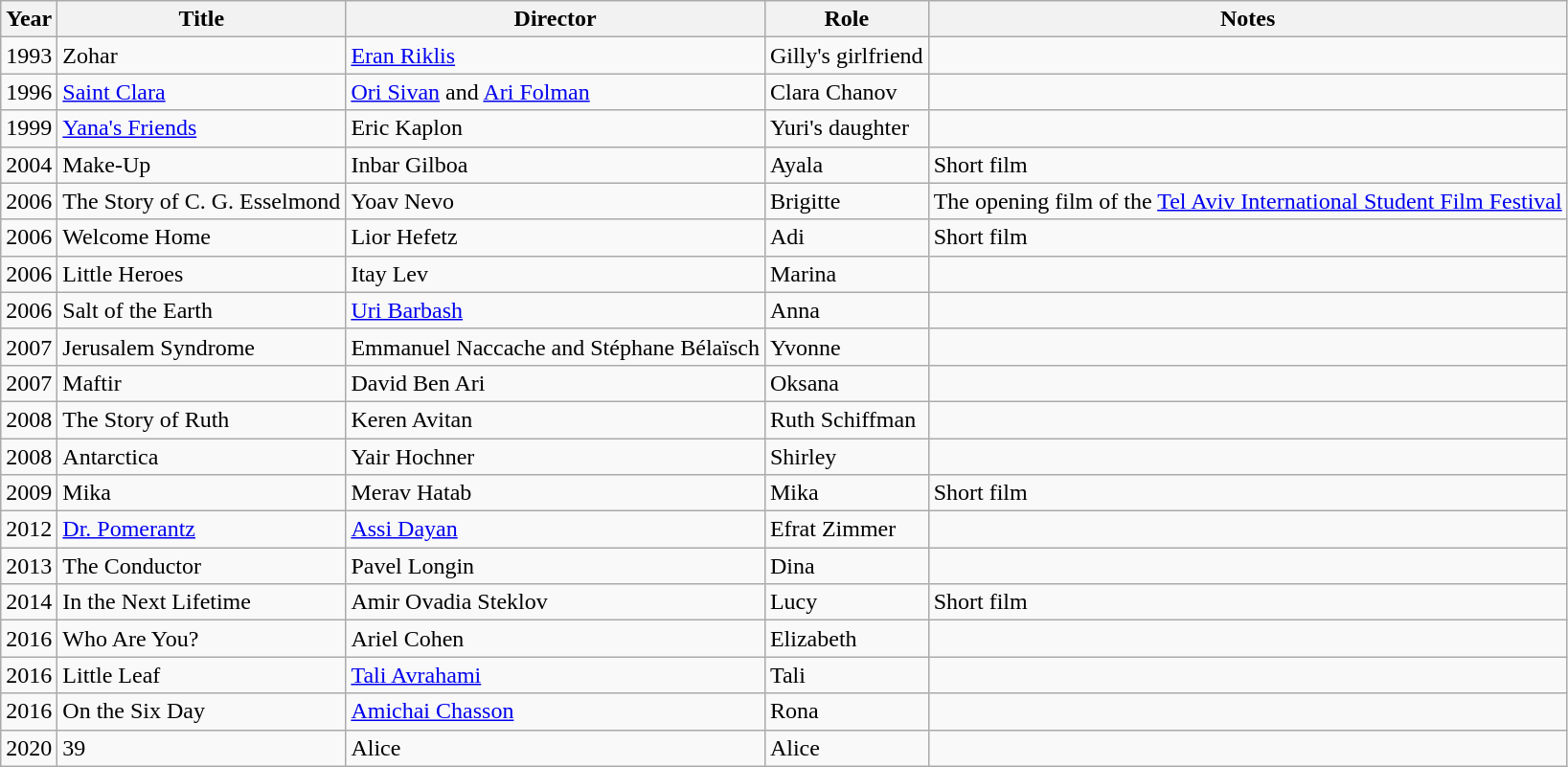<table class="wikitable sortable">
<tr>
<th>Year</th>
<th>Title</th>
<th>Director</th>
<th>Role</th>
<th>Notes</th>
</tr>
<tr>
<td>1993</td>
<td>Zohar</td>
<td><a href='#'>Eran Riklis</a></td>
<td>Gilly's girlfriend</td>
<td></td>
</tr>
<tr>
<td>1996</td>
<td><a href='#'>Saint Clara</a></td>
<td><a href='#'>Ori Sivan</a> and <a href='#'>Ari Folman</a></td>
<td>Clara Chanov</td>
<td></td>
</tr>
<tr>
<td>1999</td>
<td><a href='#'>Yana's Friends</a></td>
<td>Eric Kaplon</td>
<td>Yuri's daughter</td>
<td></td>
</tr>
<tr>
<td>2004</td>
<td>Make-Up</td>
<td>Inbar Gilboa</td>
<td>Ayala</td>
<td>Short film</td>
</tr>
<tr>
<td>2006</td>
<td>The Story of C. G. Esselmond</td>
<td>Yoav Nevo</td>
<td>Brigitte</td>
<td>The opening film of the <a href='#'>Tel Aviv International Student Film Festival</a></td>
</tr>
<tr>
<td>2006</td>
<td>Welcome Home</td>
<td>Lior Hefetz</td>
<td>Adi</td>
<td>Short film</td>
</tr>
<tr>
<td>2006</td>
<td>Little Heroes</td>
<td>Itay Lev</td>
<td>Marina</td>
<td></td>
</tr>
<tr>
<td>2006</td>
<td>Salt of the Earth</td>
<td><a href='#'>Uri Barbash</a></td>
<td>Anna</td>
<td></td>
</tr>
<tr>
<td>2007</td>
<td>Jerusalem Syndrome</td>
<td>Emmanuel Naccache and Stéphane Bélaïsch</td>
<td>Yvonne</td>
<td></td>
</tr>
<tr>
<td>2007</td>
<td>Maftir</td>
<td>David Ben Ari</td>
<td>Oksana</td>
<td></td>
</tr>
<tr>
<td>2008</td>
<td>The Story of Ruth</td>
<td>Keren Avitan</td>
<td>Ruth Schiffman</td>
<td></td>
</tr>
<tr>
<td>2008</td>
<td>Antarctica</td>
<td>Yair Hochner</td>
<td>Shirley</td>
<td></td>
</tr>
<tr>
<td>2009</td>
<td>Mika</td>
<td>Merav Hatab</td>
<td>Mika</td>
<td>Short film</td>
</tr>
<tr>
<td>2012</td>
<td><a href='#'>Dr. Pomerantz</a></td>
<td><a href='#'>Assi Dayan</a></td>
<td>Efrat Zimmer</td>
<td></td>
</tr>
<tr>
<td>2013</td>
<td>The Conductor</td>
<td>Pavel Longin</td>
<td>Dina</td>
<td></td>
</tr>
<tr>
<td>2014</td>
<td>In the Next Lifetime</td>
<td>Amir Ovadia Steklov</td>
<td>Lucy</td>
<td>Short film</td>
</tr>
<tr>
<td>2016</td>
<td>Who Are You?</td>
<td>Ariel Cohen</td>
<td>Elizabeth</td>
<td></td>
</tr>
<tr>
<td>2016</td>
<td>Little Leaf</td>
<td><a href='#'>Tali Avrahami</a></td>
<td>Tali</td>
<td></td>
</tr>
<tr>
<td>2016</td>
<td>On the Six Day</td>
<td><a href='#'>Amichai Chasson</a></td>
<td>Rona</td>
<td></td>
</tr>
<tr>
<td>2020</td>
<td>39</td>
<td>Alice</td>
<td>Alice</td>
<td></td>
</tr>
</table>
